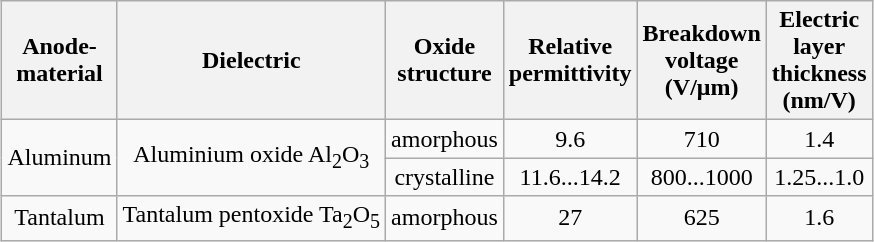<table class="wikitable" style="margin:1em auto; text-align:center">
<tr>
<th>Anode-<br>material</th>
<th>Dielectric</th>
<th>Oxide<br>structure</th>
<th>Relative<br>permittivity</th>
<th>Breakdown<br>voltage<br>(V/μm)</th>
<th>Electric<br>layer<br>thickness<br>(nm/V)</th>
</tr>
<tr>
<td rowspan="2">Aluminum</td>
<td rowspan="2">Aluminium oxide Al<sub>2</sub>O<sub>3</sub></td>
<td>amorphous</td>
<td>9.6</td>
<td>710</td>
<td>1.4</td>
</tr>
<tr>
<td>crystalline</td>
<td>11.6...14.2</td>
<td>800...1000</td>
<td>1.25...1.0</td>
</tr>
<tr>
<td>Tantalum</td>
<td>Tantalum pentoxide Ta<sub>2</sub>O<sub>5</sub></td>
<td>amorphous</td>
<td>27</td>
<td>625</td>
<td>1.6</td>
</tr>
</table>
